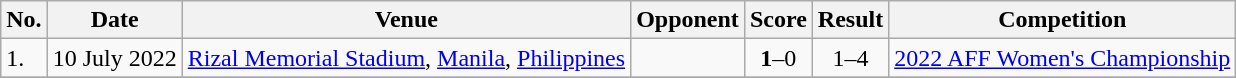<table class="wikitable">
<tr>
<th>No.</th>
<th>Date</th>
<th>Venue</th>
<th>Opponent</th>
<th>Score</th>
<th>Result</th>
<th>Competition</th>
</tr>
<tr>
<td>1.</td>
<td>10 July 2022</td>
<td><a href='#'>Rizal Memorial Stadium</a>, <a href='#'>Manila</a>, <a href='#'>Philippines</a></td>
<td></td>
<td align=center><strong>1</strong>–0</td>
<td align=center>1–4</td>
<td><a href='#'>2022 AFF Women's Championship</a></td>
</tr>
<tr>
</tr>
</table>
